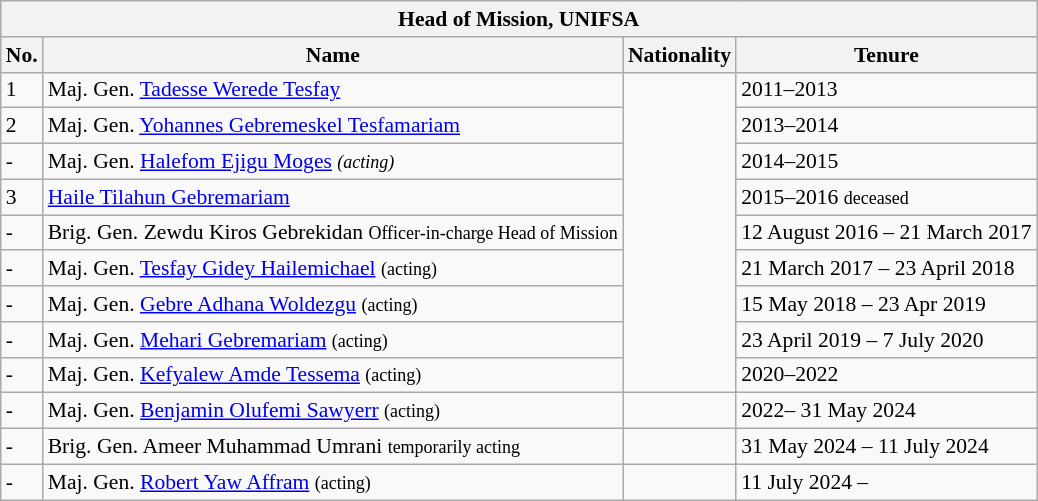<table class="wikitable" style="font-size:90%; text-align:left;">
<tr>
<th colspan="8">Head of Mission, UNIFSA</th>
</tr>
<tr>
<th>No.</th>
<th>Name</th>
<th>Nationality</th>
<th>Tenure</th>
</tr>
<tr>
<td>1</td>
<td>Maj. Gen. <a href='#'>Tadesse Werede Tesfay</a></td>
<td rowspan="9"></td>
<td>2011–2013</td>
</tr>
<tr>
<td>2</td>
<td>Maj. Gen. <a href='#'>Yohannes Gebremeskel Tesfamariam</a></td>
<td>2013–2014</td>
</tr>
<tr>
<td>-</td>
<td>Maj. Gen. <a href='#'>Halefom Ejigu Moges</a> <em><small>(acting)</small></em></td>
<td>2014–2015</td>
</tr>
<tr>
<td>3</td>
<td><a href='#'>Haile Tilahun Gebremariam</a></td>
<td>2015–2016 <small>deceased</small></td>
</tr>
<tr>
<td>-</td>
<td>Brig. Gen. Zewdu Kiros Gebrekidan <small>Officer-in-charge Head of Mission</small></td>
<td>12 August 2016 – 21 March 2017</td>
</tr>
<tr>
<td>-</td>
<td>Maj. Gen. <a href='#'>Tesfay Gidey Hailemichael</a> <small>(acting)</small></td>
<td>21 March 2017 – 23 April 2018</td>
</tr>
<tr>
<td>-</td>
<td>Maj. Gen. <a href='#'>Gebre Adhana Woldezgu</a> <small>(acting)</small></td>
<td>15 May 2018 – 23 Apr 2019</td>
</tr>
<tr>
<td>-</td>
<td>Maj. Gen. <a href='#'>Mehari Gebremariam</a> <small>(acting)</small></td>
<td>23 April 2019 – 7 July 2020</td>
</tr>
<tr>
<td>-</td>
<td>Maj. Gen. <a href='#'>Kefyalew Amde Tessema</a> <small>(acting)</small></td>
<td>2020–2022</td>
</tr>
<tr>
<td>-</td>
<td>Maj. Gen. <a href='#'>Benjamin Olufemi Sawyerr</a> <small>(acting)</small></td>
<td rowspan="1"></td>
<td>2022– 31 May 2024</td>
</tr>
<tr>
<td>-</td>
<td>Brig. Gen. Ameer Muhammad Umrani <small>temporarily acting</small></td>
<td></td>
<td>31 May 2024 – 11 July 2024</td>
</tr>
<tr>
<td>-</td>
<td>Maj. Gen. <a href='#'>Robert Yaw Affram</a> <small>(acting)</small></td>
<td></td>
<td>11 July 2024 –</td>
</tr>
</table>
